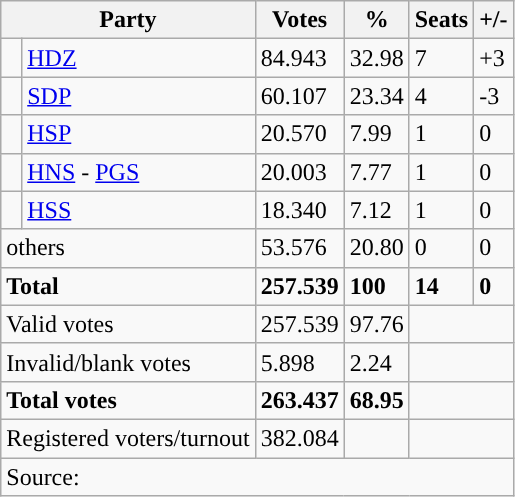<table class="wikitable" style="text-align: left;">
<tr>
<th colspan="2">Party</th>
<th>Votes</th>
<th>%</th>
<th>Seats</th>
<th>+/-</th>
</tr>
<tr>
<td style="background-color: "></td>
<td><a href='#'>HDZ</a></td>
<td>84.943</td>
<td>32.98</td>
<td>7</td>
<td>+3</td>
</tr>
<tr>
<td style="background-color: "></td>
<td><a href='#'>SDP</a></td>
<td>60.107</td>
<td>23.34</td>
<td>4</td>
<td>-3</td>
</tr>
<tr>
<td style="background-color: "></td>
<td><a href='#'>HSP</a></td>
<td>20.570</td>
<td>7.99</td>
<td>1</td>
<td>0</td>
</tr>
<tr>
<td style="background-color: "></td>
<td><a href='#'>HNS</a> - <a href='#'>PGS</a></td>
<td>20.003</td>
<td>7.77</td>
<td>1</td>
<td>0</td>
</tr>
<tr>
<td style="background-color: "></td>
<td><a href='#'>HSS</a></td>
<td>18.340</td>
<td>7.12</td>
<td>1</td>
<td>0</td>
</tr>
<tr>
<td colspan="2">others</td>
<td>53.576</td>
<td>20.80</td>
<td>0</td>
<td>0</td>
</tr>
<tr>
<td colspan="2"><strong>Total</strong></td>
<td><strong>257.539</strong></td>
<td><strong>100</strong></td>
<td><strong>14</strong></td>
<td><strong>0</strong></td>
</tr>
<tr>
<td colspan="2">Valid votes</td>
<td>257.539</td>
<td>97.76</td>
<td colspan="2"></td>
</tr>
<tr>
<td colspan="2">Invalid/blank votes</td>
<td>5.898</td>
<td>2.24</td>
<td colspan="2"></td>
</tr>
<tr>
<td colspan="2"><strong>Total votes</strong></td>
<td><strong>263.437</strong></td>
<td><strong>68.95</strong></td>
<td colspan="2"></td>
</tr>
<tr>
<td colspan="2">Registered voters/turnout</td>
<td votes14="5343">382.084</td>
<td></td>
<td colspan="2"></td>
</tr>
<tr>
<td colspan="6">Source: </td>
</tr>
</table>
